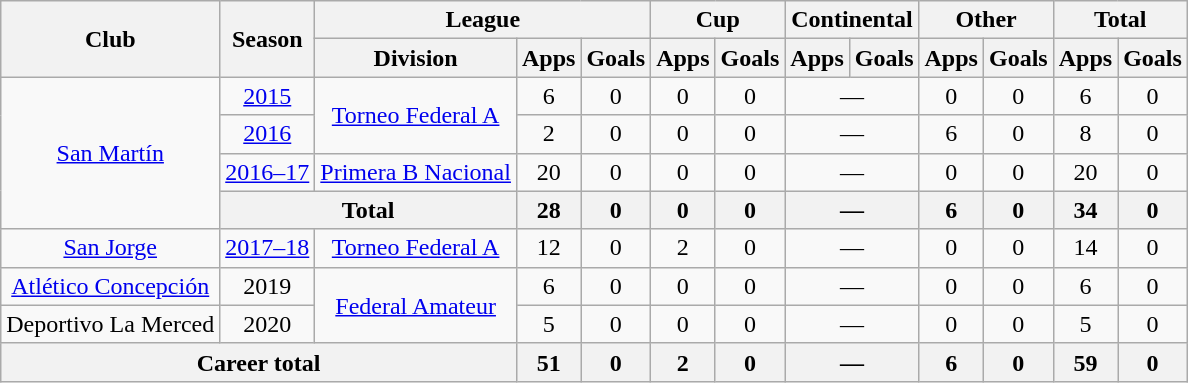<table class="wikitable" style="text-align:center">
<tr>
<th rowspan="2">Club</th>
<th rowspan="2">Season</th>
<th colspan="3">League</th>
<th colspan="2">Cup</th>
<th colspan="2">Continental</th>
<th colspan="2">Other</th>
<th colspan="2">Total</th>
</tr>
<tr>
<th>Division</th>
<th>Apps</th>
<th>Goals</th>
<th>Apps</th>
<th>Goals</th>
<th>Apps</th>
<th>Goals</th>
<th>Apps</th>
<th>Goals</th>
<th>Apps</th>
<th>Goals</th>
</tr>
<tr>
<td rowspan="4"><a href='#'>San Martín</a></td>
<td><a href='#'>2015</a></td>
<td rowspan="2"><a href='#'>Torneo Federal A</a></td>
<td>6</td>
<td>0</td>
<td>0</td>
<td>0</td>
<td colspan="2">—</td>
<td>0</td>
<td>0</td>
<td>6</td>
<td>0</td>
</tr>
<tr>
<td><a href='#'>2016</a></td>
<td>2</td>
<td>0</td>
<td>0</td>
<td>0</td>
<td colspan="2">—</td>
<td>6</td>
<td>0</td>
<td>8</td>
<td>0</td>
</tr>
<tr>
<td><a href='#'>2016–17</a></td>
<td rowspan="1"><a href='#'>Primera B Nacional</a></td>
<td>20</td>
<td>0</td>
<td>0</td>
<td>0</td>
<td colspan="2">—</td>
<td>0</td>
<td>0</td>
<td>20</td>
<td>0</td>
</tr>
<tr>
<th colspan="2">Total</th>
<th>28</th>
<th>0</th>
<th>0</th>
<th>0</th>
<th colspan="2">—</th>
<th>6</th>
<th>0</th>
<th>34</th>
<th>0</th>
</tr>
<tr>
<td rowspan="1"><a href='#'>San Jorge</a></td>
<td><a href='#'>2017–18</a></td>
<td rowspan="1"><a href='#'>Torneo Federal A</a></td>
<td>12</td>
<td>0</td>
<td>2</td>
<td>0</td>
<td colspan="2">—</td>
<td>0</td>
<td>0</td>
<td>14</td>
<td>0</td>
</tr>
<tr>
<td rowspan="1"><a href='#'>Atlético Concepción</a></td>
<td>2019</td>
<td rowspan="2"><a href='#'>Federal Amateur</a></td>
<td>6</td>
<td>0</td>
<td>0</td>
<td>0</td>
<td colspan="2">—</td>
<td>0</td>
<td>0</td>
<td>6</td>
<td>0</td>
</tr>
<tr>
<td rowspan="1">Deportivo La Merced</td>
<td>2020</td>
<td>5</td>
<td>0</td>
<td>0</td>
<td>0</td>
<td colspan="2">—</td>
<td>0</td>
<td>0</td>
<td>5</td>
<td>0</td>
</tr>
<tr>
<th colspan="3">Career total</th>
<th>51</th>
<th>0</th>
<th>2</th>
<th>0</th>
<th colspan="2">—</th>
<th>6</th>
<th>0</th>
<th>59</th>
<th>0</th>
</tr>
</table>
